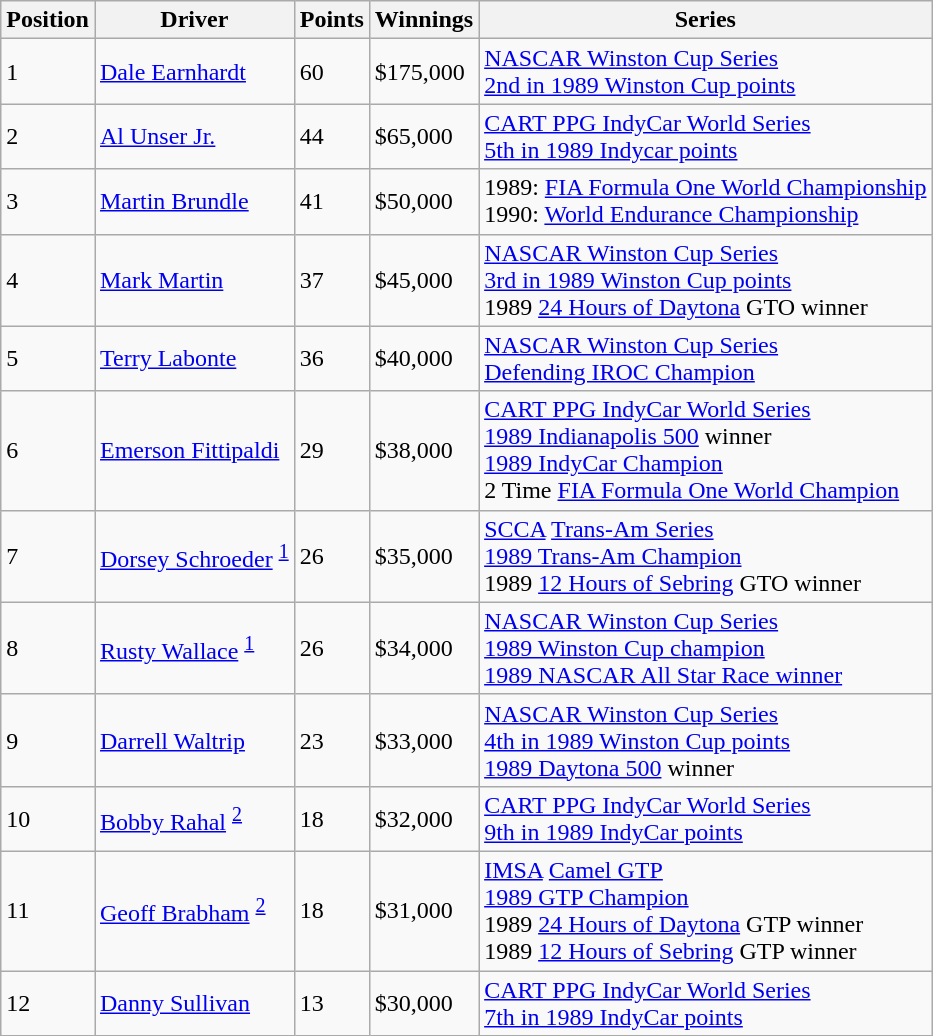<table class="wikitable">
<tr>
<th><strong>Position</strong></th>
<th><strong>Driver</strong></th>
<th><strong>Points</strong></th>
<th><strong>Winnings</strong></th>
<th><strong>Series</strong></th>
</tr>
<tr>
<td>1</td>
<td> <a href='#'>Dale Earnhardt</a></td>
<td>60</td>
<td>$175,000</td>
<td><a href='#'>NASCAR Winston Cup Series</a><br><a href='#'>2nd in 1989 Winston Cup points</a></td>
</tr>
<tr>
<td>2</td>
<td> <a href='#'>Al Unser Jr.</a></td>
<td>44</td>
<td>$65,000</td>
<td><a href='#'>CART PPG IndyCar World Series</a><br><a href='#'>5th in 1989 Indycar points</a></td>
</tr>
<tr>
<td>3</td>
<td> <a href='#'>Martin Brundle</a></td>
<td>41</td>
<td>$50,000</td>
<td>1989: <a href='#'>FIA Formula One World Championship</a><br>1990: <a href='#'>World Endurance Championship</a></td>
</tr>
<tr>
<td>4</td>
<td> <a href='#'>Mark Martin</a></td>
<td>37</td>
<td>$45,000</td>
<td><a href='#'>NASCAR Winston Cup Series</a><br><a href='#'>3rd in 1989 Winston Cup points</a><br>1989 <a href='#'>24 Hours of Daytona</a> GTO winner</td>
</tr>
<tr>
<td>5</td>
<td> <a href='#'>Terry Labonte</a></td>
<td>36</td>
<td>$40,000</td>
<td><a href='#'>NASCAR Winston Cup Series</a><br><a href='#'>Defending IROC Champion</a></td>
</tr>
<tr>
<td>6</td>
<td> <a href='#'>Emerson Fittipaldi</a></td>
<td>29</td>
<td>$38,000</td>
<td><a href='#'>CART PPG IndyCar World Series</a><br><a href='#'>1989 Indianapolis 500</a> winner<br><a href='#'>1989 IndyCar Champion</a><br>2 Time <a href='#'>FIA Formula One World Champion</a></td>
</tr>
<tr>
<td>7</td>
<td> <a href='#'>Dorsey Schroeder</a> <sup><a href='#'>1</a></sup></td>
<td>26</td>
<td>$35,000</td>
<td><a href='#'>SCCA</a> <a href='#'>Trans-Am Series</a><br><a href='#'>1989 Trans-Am Champion</a><br>1989 <a href='#'>12 Hours of Sebring</a> GTO winner</td>
</tr>
<tr>
<td>8</td>
<td> <a href='#'>Rusty Wallace</a> <sup><a href='#'>1</a></sup></td>
<td>26</td>
<td>$34,000</td>
<td><a href='#'>NASCAR Winston Cup Series</a><br><a href='#'>1989 Winston Cup champion</a><br><a href='#'>1989 NASCAR All Star Race winner</a></td>
</tr>
<tr>
<td>9</td>
<td> <a href='#'>Darrell Waltrip</a></td>
<td>23</td>
<td>$33,000</td>
<td><a href='#'>NASCAR Winston Cup Series</a><br><a href='#'>4th in 1989 Winston Cup points</a><br><a href='#'>1989 Daytona 500</a> winner</td>
</tr>
<tr>
<td>10</td>
<td> <a href='#'>Bobby Rahal</a> <sup><a href='#'>2</a></sup></td>
<td>18</td>
<td>$32,000</td>
<td><a href='#'>CART PPG IndyCar World Series</a><br><a href='#'>9th in 1989 IndyCar points</a></td>
</tr>
<tr>
<td>11</td>
<td> <a href='#'>Geoff Brabham</a> <sup><a href='#'>2</a></sup></td>
<td>18</td>
<td>$31,000</td>
<td><a href='#'>IMSA</a> <a href='#'>Camel GTP</a><br><a href='#'>1989 GTP Champion</a><br>1989 <a href='#'>24 Hours of Daytona</a> GTP winner<br>1989 <a href='#'>12 Hours of Sebring</a> GTP winner</td>
</tr>
<tr>
<td>12</td>
<td> <a href='#'>Danny Sullivan</a></td>
<td>13</td>
<td>$30,000</td>
<td><a href='#'>CART PPG IndyCar World Series</a><br><a href='#'>7th in 1989 IndyCar points</a></td>
</tr>
</table>
